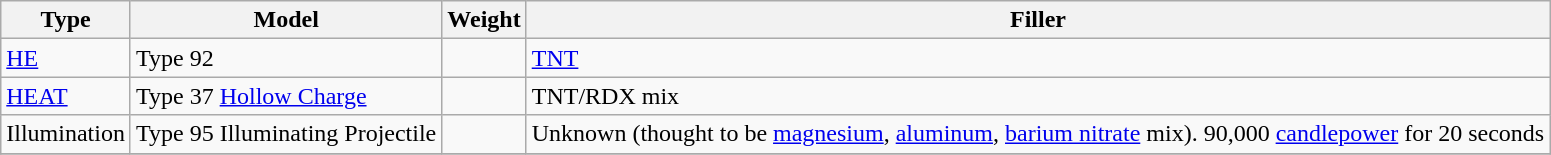<table class="wikitable">
<tr>
<th>Type</th>
<th>Model</th>
<th>Weight</th>
<th>Filler</th>
</tr>
<tr>
<td><a href='#'>HE</a></td>
<td>Type 92</td>
<td></td>
<td> <a href='#'>TNT</a></td>
</tr>
<tr>
<td><a href='#'>HEAT</a></td>
<td>Type 37 <a href='#'>Hollow Charge</a></td>
<td></td>
<td> TNT/RDX mix</td>
</tr>
<tr>
<td>Illumination</td>
<td>Type 95 Illuminating Projectile</td>
<td></td>
<td>Unknown (thought to be <a href='#'>magnesium</a>, <a href='#'>aluminum</a>, <a href='#'>barium nitrate</a> mix). 90,000 <a href='#'>candlepower</a> for 20 seconds</td>
</tr>
<tr>
</tr>
</table>
